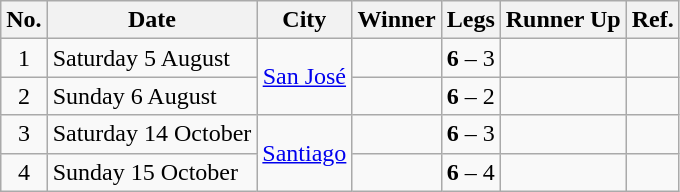<table class="wikitable">
<tr>
<th>No.</th>
<th>Date</th>
<th>City</th>
<th>Winner</th>
<th>Legs</th>
<th>Runner Up</th>
<th>Ref.</th>
</tr>
<tr>
<td align="center">1</td>
<td align=left><span>Saturday 5 August</span></td>
<td align="center" rowspan=2> <a href='#'>San José</a></td>
<td align="right"></td>
<td align="center"><strong>6</strong> – 3</td>
<td></td>
<td align="center"></td>
</tr>
<tr>
<td align="center">2</td>
<td>Sunday 6 August</td>
<td align="right"></td>
<td align="center"><strong>6</strong> – 2</td>
<td></td>
<td align="center"></td>
</tr>
<tr>
<td align="center">3</td>
<td>Saturday 14 October</td>
<td align="center" rowspan=2> <a href='#'>Santiago</a></td>
<td align="right"></td>
<td align="center"><strong>6</strong> – 3</td>
<td></td>
<td align="center"></td>
</tr>
<tr>
<td align="center">4</td>
<td>Sunday 15 October</td>
<td align="right"></td>
<td align="center"><strong>6</strong> – 4</td>
<td></td>
<td align="center"></td>
</tr>
</table>
